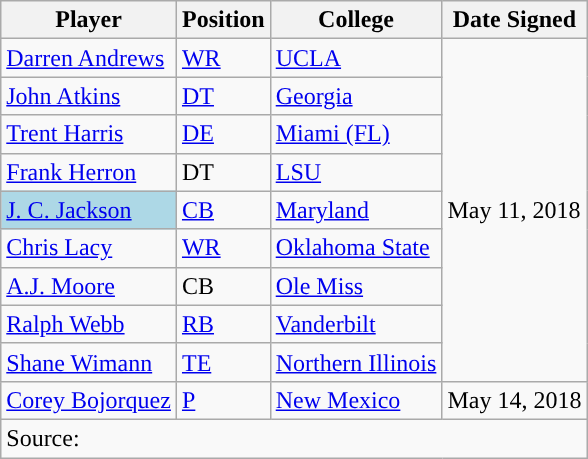<table class="wikitable">
<tr>
<th>Player</th>
<th>Position</th>
<th>College</th>
<th>Date Signed</th>
</tr>
<tr>
<td><a href='#'>Darren Andrews</a></td>
<td><a href='#'>WR</a></td>
<td><a href='#'>UCLA</a></td>
<td rowspan="9">May 11, 2018</td>
</tr>
<tr>
<td><a href='#'>John Atkins</a></td>
<td><a href='#'>DT</a></td>
<td><a href='#'>Georgia</a></td>
</tr>
<tr>
<td><a href='#'>Trent Harris</a></td>
<td><a href='#'>DE</a></td>
<td><a href='#'>Miami (FL)</a></td>
</tr>
<tr>
<td><a href='#'>Frank Herron</a></td>
<td>DT</td>
<td><a href='#'>LSU</a></td>
</tr>
<tr>
<td style="background:#ADD8E6"><a href='#'>J. C. Jackson</a></td>
<td><a href='#'>CB</a></td>
<td><a href='#'>Maryland</a></td>
</tr>
<tr>
<td><a href='#'>Chris Lacy</a></td>
<td><a href='#'>WR</a></td>
<td><a href='#'>Oklahoma State</a></td>
</tr>
<tr>
<td><a href='#'>A.J. Moore</a></td>
<td>CB</td>
<td><a href='#'>Ole Miss</a></td>
</tr>
<tr>
<td><a href='#'>Ralph Webb</a></td>
<td><a href='#'>RB</a></td>
<td><a href='#'>Vanderbilt</a></td>
</tr>
<tr>
<td><a href='#'>Shane Wimann</a></td>
<td><a href='#'>TE</a></td>
<td><a href='#'>Northern Illinois</a></td>
</tr>
<tr>
<td><a href='#'>Corey Bojorquez</a></td>
<td><a href='#'>P</a></td>
<td><a href='#'>New Mexico</a></td>
<td>May 14, 2018</td>
</tr>
<tr>
<td colspan="4">Source:</td>
</tr>
</table>
